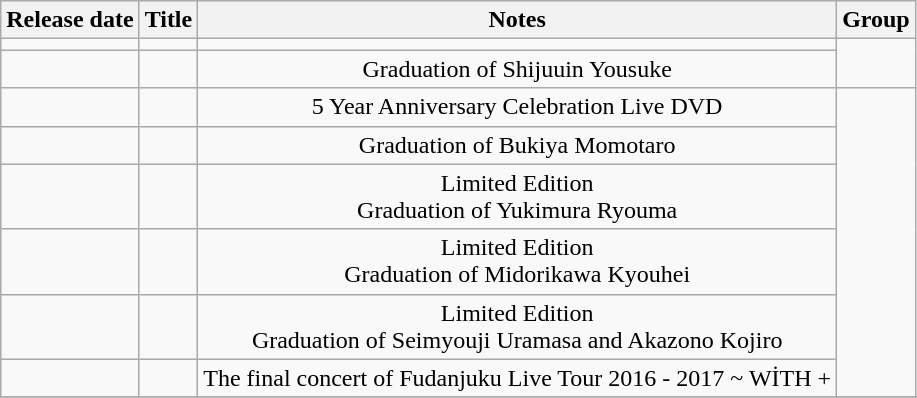<table class=wikitable>
<tr>
<th>Release date</th>
<th>Title</th>
<th>Notes</th>
<th>Group</th>
</tr>
<tr>
<td></td>
<td></td>
<td align="center"></td>
<td rowspan="2"></td>
</tr>
<tr>
<td></td>
<td></td>
<td align="center">Graduation of Shijuuin Yousuke</td>
</tr>
<tr>
<td></td>
<td></td>
<td align="center">5 Year Anniversary Celebration Live DVD</td>
<td rowspan="6"></td>
</tr>
<tr>
<td></td>
<td></td>
<td align="center">Graduation of Bukiya Momotaro</td>
</tr>
<tr>
<td></td>
<td></td>
<td align="center">Limited Edition<br>Graduation of Yukimura Ryouma</td>
</tr>
<tr>
<td></td>
<td></td>
<td align="center">Limited Edition<br>Graduation of Midorikawa Kyouhei</td>
</tr>
<tr>
<td></td>
<td></td>
<td align="center">Limited Edition<br>Graduation of Seimyouji Uramasa and Akazono Kojiro</td>
</tr>
<tr>
<td></td>
<td></td>
<td align="center">The final concert of  Fudanjuku Live Tour 2016 - 2017 ~ WİTH +</td>
</tr>
<tr>
</tr>
</table>
